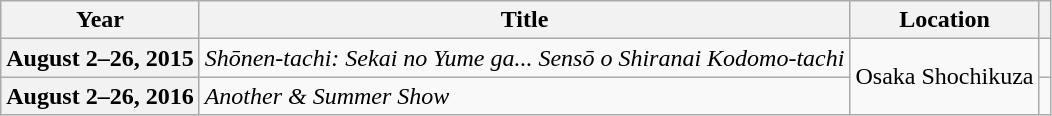<table class="wikitable sortable plainrowheaders">
<tr>
<th scope="col">Year</th>
<th scope="col">Title</th>
<th scope="col">Location</th>
<th class="unsortable" scope="col"></th>
</tr>
<tr>
<th scope="row">August 2–26, 2015</th>
<td><em>Shōnen-tachi: Sekai no Yume ga... Sensō o Shiranai Kodomo-tachi</em></td>
<td rowspan="2">Osaka Shochikuza</td>
<td style="text-align:center"></td>
</tr>
<tr>
<th scope="row">August 2–26, 2016</th>
<td><em>Another & Summer Show</em></td>
<td style="text-align:center"></td>
</tr>
</table>
